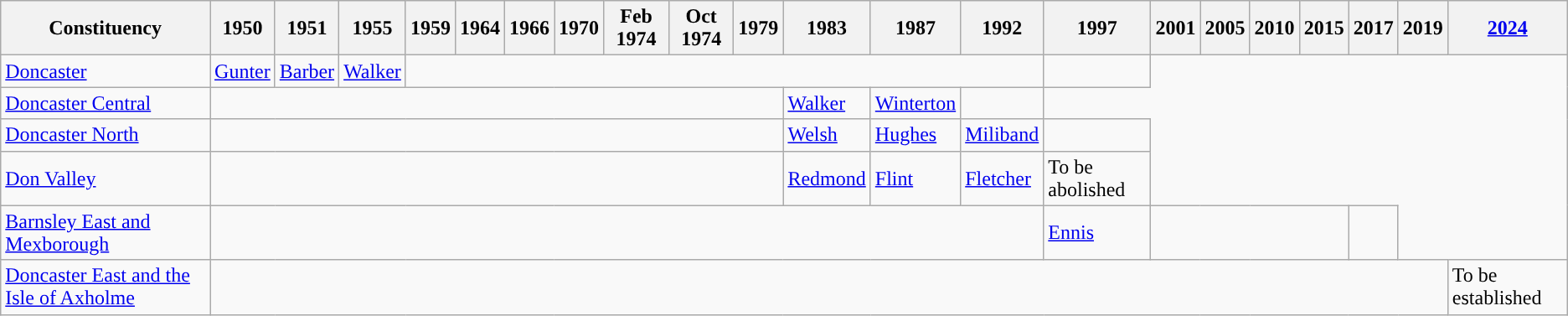<table class="wikitable">
<tr>
<th>Constituency</th>
<th>1950</th>
<th>1951</th>
<th>1955</th>
<th>1959</th>
<th>1964</th>
<th>1966</th>
<th>1970</th>
<th>Feb 1974</th>
<th>Oct 1974</th>
<th>1979</th>
<th>1983</th>
<th>1987</th>
<th>1992</th>
<th>1997</th>
<th>2001</th>
<th>2005</th>
<th>2010</th>
<th>2015</th>
<th>2017</th>
<th>2019</th>
<th><a href='#'>2024</a></th>
</tr>
<tr>
<td><a href='#'>Doncaster</a></td>
<td><a href='#'>Gunter</a></td>
<td><a href='#'>Barber</a></td>
<td><a href='#'>Walker</a></td>
<td colspan="10"></td>
<td></td>
</tr>
<tr>
<td><a href='#'>Doncaster Central</a></td>
<td colspan="10"></td>
<td><a href='#'>Walker</a></td>
<td><a href='#'>Winterton</a></td>
<td></td>
</tr>
<tr>
<td><a href='#'>Doncaster North</a></td>
<td colspan="10"></td>
<td><a href='#'>Welsh</a></td>
<td><a href='#'>Hughes</a></td>
<td><a href='#'>Miliband</a></td>
<td></td>
</tr>
<tr>
<td><a href='#'>Don Valley</a></td>
<td colspan="10"></td>
<td><a href='#'>Redmond</a></td>
<td><a href='#'>Flint</a></td>
<td><a href='#'>Fletcher</a></td>
<td>To be abolished</td>
</tr>
<tr>
<td><a href='#'>Barnsley East and Mexborough</a></td>
<td colspan="13"></td>
<td><a href='#'>Ennis</a></td>
<td colspan="4"></td>
<td></td>
</tr>
<tr>
<td><a href='#'>Doncaster East and the Isle of Axholme</a></td>
<td colspan="20"></td>
<td>To be established</td>
</tr>
</table>
